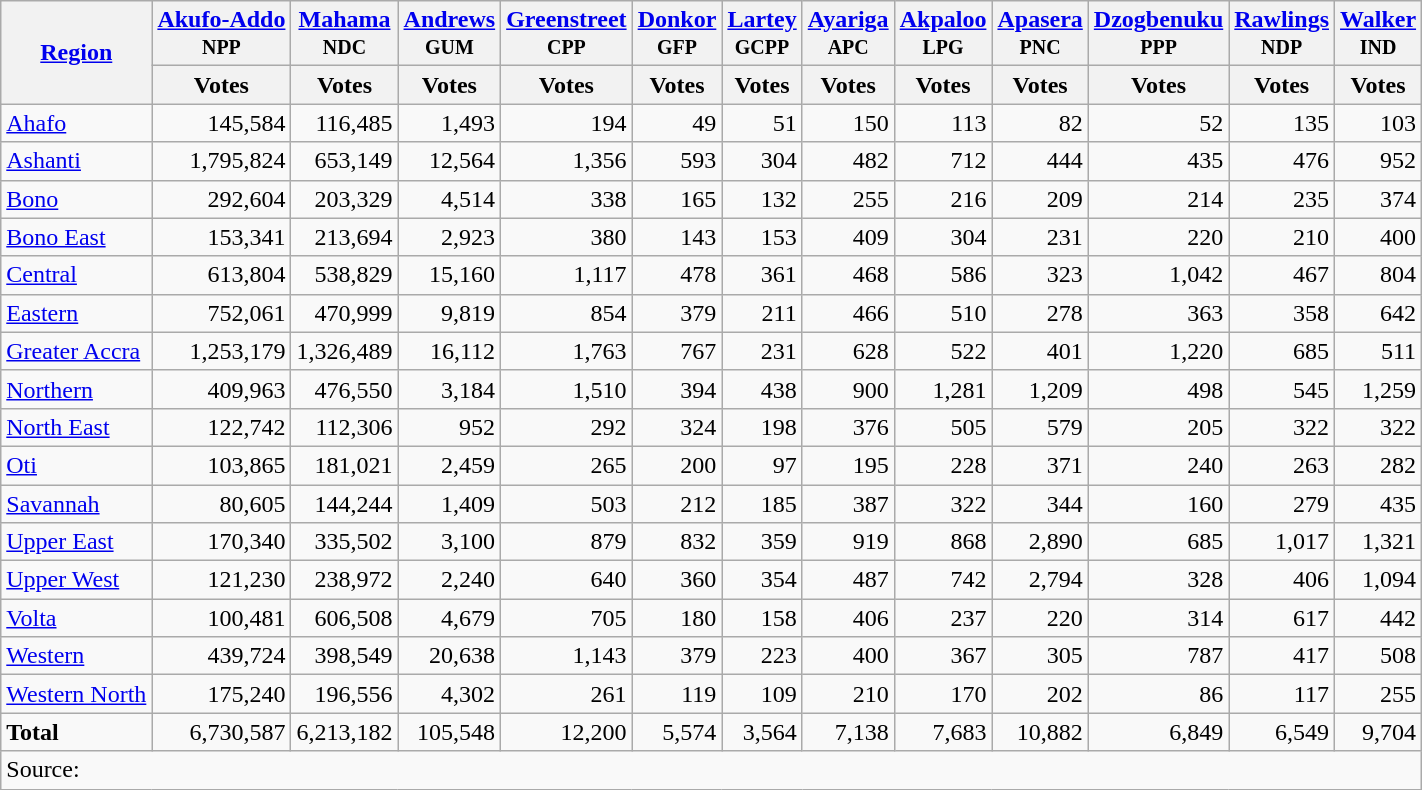<table class=wikitable style=text-align:right>
<tr>
<th rowspan="2"><a href='#'>Region</a></th>
<th><a href='#'>Akufo-Addo</a><br><small>NPP</small></th>
<th><a href='#'>Mahama</a><br><small>NDC</small></th>
<th><a href='#'>Andrews</a><br><small>GUM</small></th>
<th><a href='#'>Greenstreet</a><br><small>CPP</small></th>
<th><a href='#'>Donkor</a><br><small>GFP</small></th>
<th><a href='#'>Lartey</a><br><small>GCPP</small></th>
<th><a href='#'>Ayariga</a><br><small>APC</small></th>
<th><a href='#'>Akpaloo</a><br><small>LPG</small></th>
<th><a href='#'>Apasera</a><br><small>PNC</small></th>
<th><a href='#'>Dzogbenuku</a><br><small>PPP</small></th>
<th><a href='#'>Rawlings</a><br><small>NDP</small></th>
<th><a href='#'>Walker</a><br><small>IND</small></th>
</tr>
<tr>
<th>Votes</th>
<th>Votes</th>
<th>Votes</th>
<th>Votes</th>
<th>Votes</th>
<th>Votes</th>
<th>Votes</th>
<th>Votes</th>
<th>Votes</th>
<th>Votes</th>
<th>Votes</th>
<th>Votes</th>
</tr>
<tr>
<td align="left"><a href='#'>Ahafo</a></td>
<td>145,584</td>
<td>116,485</td>
<td>1,493</td>
<td>194</td>
<td>49</td>
<td>51</td>
<td>150</td>
<td>113</td>
<td>82</td>
<td>52</td>
<td>135</td>
<td>103</td>
</tr>
<tr>
<td align="left"><a href='#'>Ashanti</a></td>
<td>1,795,824</td>
<td>653,149</td>
<td>12,564</td>
<td>1,356</td>
<td>593</td>
<td>304</td>
<td>482</td>
<td>712</td>
<td>444</td>
<td>435</td>
<td>476</td>
<td>952</td>
</tr>
<tr>
<td align="left"><a href='#'>Bono</a></td>
<td>292,604</td>
<td>203,329</td>
<td>4,514</td>
<td>338</td>
<td>165</td>
<td>132</td>
<td>255</td>
<td>216</td>
<td>209</td>
<td>214</td>
<td>235</td>
<td>374</td>
</tr>
<tr>
<td align="left"><a href='#'>Bono East</a></td>
<td>153,341</td>
<td>213,694</td>
<td>2,923</td>
<td>380</td>
<td>143</td>
<td>153</td>
<td>409</td>
<td>304</td>
<td>231</td>
<td>220</td>
<td>210</td>
<td>400</td>
</tr>
<tr>
<td align="left"><a href='#'>Central</a></td>
<td>613,804</td>
<td>538,829</td>
<td>15,160</td>
<td>1,117</td>
<td>478</td>
<td>361</td>
<td>468</td>
<td>586</td>
<td>323</td>
<td>1,042</td>
<td>467</td>
<td>804</td>
</tr>
<tr>
<td align="left"><a href='#'>Eastern</a></td>
<td>752,061</td>
<td>470,999</td>
<td>9,819</td>
<td>854</td>
<td>379</td>
<td>211</td>
<td>466</td>
<td>510</td>
<td>278</td>
<td>363</td>
<td>358</td>
<td>642</td>
</tr>
<tr>
<td align="left"><a href='#'>Greater Accra</a></td>
<td>1,253,179</td>
<td>1,326,489</td>
<td>16,112</td>
<td>1,763</td>
<td>767</td>
<td>231</td>
<td>628</td>
<td>522</td>
<td>401</td>
<td>1,220</td>
<td>685</td>
<td>511</td>
</tr>
<tr>
<td align="left"><a href='#'>Northern</a></td>
<td>409,963</td>
<td>476,550</td>
<td>3,184</td>
<td>1,510</td>
<td>394</td>
<td>438</td>
<td>900</td>
<td>1,281</td>
<td>1,209</td>
<td>498</td>
<td>545</td>
<td>1,259</td>
</tr>
<tr>
<td align="left"><a href='#'>North East</a></td>
<td>122,742</td>
<td>112,306</td>
<td>952</td>
<td>292</td>
<td>324</td>
<td>198</td>
<td>376</td>
<td>505</td>
<td>579</td>
<td>205</td>
<td>322</td>
<td>322</td>
</tr>
<tr>
<td align="left"><a href='#'>Oti</a></td>
<td>103,865</td>
<td>181,021</td>
<td>2,459</td>
<td>265</td>
<td>200</td>
<td>97</td>
<td>195</td>
<td>228</td>
<td>371</td>
<td>240</td>
<td>263</td>
<td>282</td>
</tr>
<tr>
<td align="left"><a href='#'>Savannah</a></td>
<td>80,605</td>
<td>144,244</td>
<td>1,409</td>
<td>503</td>
<td>212</td>
<td>185</td>
<td>387</td>
<td>322</td>
<td>344</td>
<td>160</td>
<td>279</td>
<td>435</td>
</tr>
<tr>
<td align="left"><a href='#'>Upper East</a></td>
<td>170,340</td>
<td>335,502</td>
<td>3,100</td>
<td>879</td>
<td>832</td>
<td>359</td>
<td>919</td>
<td>868</td>
<td>2,890</td>
<td>685</td>
<td>1,017</td>
<td>1,321</td>
</tr>
<tr>
<td align="left"><a href='#'>Upper West</a></td>
<td>121,230</td>
<td>238,972</td>
<td>2,240</td>
<td>640</td>
<td>360</td>
<td>354</td>
<td>487</td>
<td>742</td>
<td>2,794</td>
<td>328</td>
<td>406</td>
<td>1,094</td>
</tr>
<tr>
<td align="left"><a href='#'>Volta</a></td>
<td>100,481</td>
<td>606,508</td>
<td>4,679</td>
<td>705</td>
<td>180</td>
<td>158</td>
<td>406</td>
<td>237</td>
<td>220</td>
<td>314</td>
<td>617</td>
<td>442</td>
</tr>
<tr>
<td align="left"><a href='#'>Western</a></td>
<td>439,724</td>
<td>398,549</td>
<td>20,638</td>
<td>1,143</td>
<td>379</td>
<td>223</td>
<td>400</td>
<td>367</td>
<td>305</td>
<td>787</td>
<td>417</td>
<td>508</td>
</tr>
<tr>
<td align="left"><a href='#'>Western North</a></td>
<td>175,240</td>
<td>196,556</td>
<td>4,302</td>
<td>261</td>
<td>119</td>
<td>109</td>
<td>210</td>
<td>170</td>
<td>202</td>
<td>86</td>
<td>117</td>
<td>255</td>
</tr>
<tr>
<td align="left"><strong>Total</strong></td>
<td>6,730,587</td>
<td>6,213,182</td>
<td>105,548</td>
<td>12,200</td>
<td>5,574</td>
<td>3,564</td>
<td>7,138</td>
<td>7,683</td>
<td>10,882</td>
<td>6,849</td>
<td>6,549</td>
<td>9,704</td>
</tr>
<tr>
<td align=left colspan="13">Source:  </td>
</tr>
</table>
